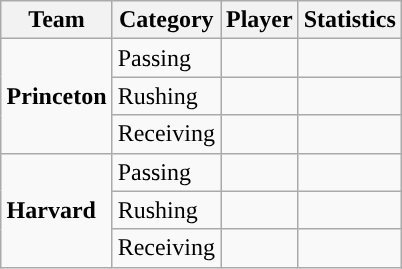<table class="wikitable" style="float: right;">
<tr>
<th>Team</th>
<th>Category</th>
<th>Player</th>
<th>Statistics</th>
</tr>
<tr>
<td rowspan=3><strong>Princeton</strong></td>
<td>Passing</td>
<td></td>
<td></td>
</tr>
<tr>
<td>Rushing</td>
<td></td>
<td></td>
</tr>
<tr>
<td>Receiving</td>
<td></td>
<td></td>
</tr>
<tr>
<td rowspan=3><strong>Harvard</strong></td>
<td>Passing</td>
<td></td>
<td></td>
</tr>
<tr>
<td>Rushing</td>
<td></td>
<td></td>
</tr>
<tr>
<td>Receiving</td>
<td></td>
<td></td>
</tr>
</table>
